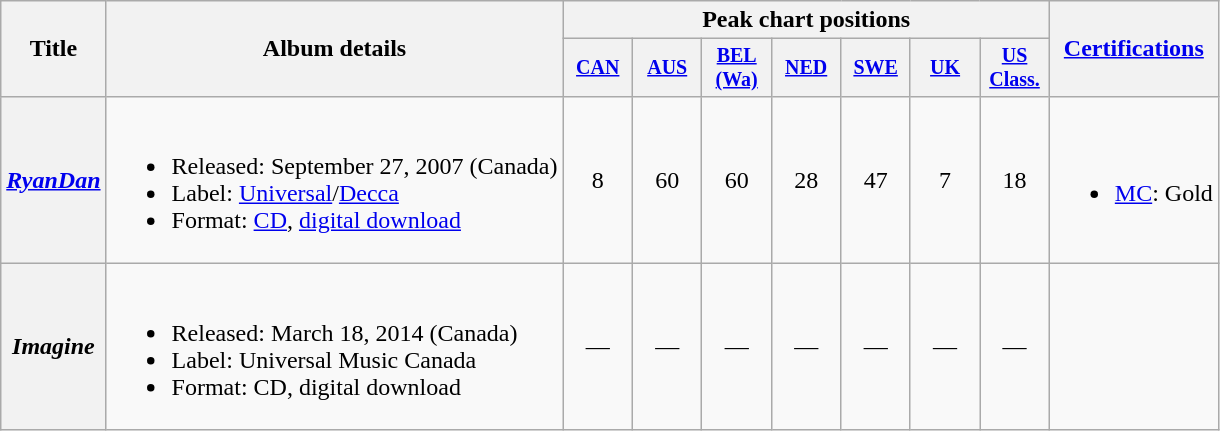<table class="wikitable plainrowheaders">
<tr>
<th rowspan="2">Title</th>
<th rowspan="2">Album details</th>
<th colspan="7">Peak chart positions</th>
<th rowspan="2"><a href='#'>Certifications</a><br></th>
</tr>
<tr style="font-size:smaller;">
<th width="40"><a href='#'>CAN</a><br></th>
<th width="40"><a href='#'>AUS</a><br></th>
<th width="40"><a href='#'>BEL<br>(Wa)</a><br></th>
<th width="40"><a href='#'>NED</a><br></th>
<th width="40"><a href='#'>SWE</a><br></th>
<th width="40"><a href='#'>UK</a><br></th>
<th width="40"><a href='#'>US<br>Class.</a></th>
</tr>
<tr>
<th scope="row"><em><a href='#'>RyanDan</a></em></th>
<td><br><ul><li>Released: September 27, 2007 (Canada)</li><li>Label: <a href='#'>Universal</a>/<a href='#'>Decca</a></li><li>Format: <a href='#'>CD</a>, <a href='#'>digital download</a></li></ul></td>
<td align="center">8</td>
<td align="center">60</td>
<td align="center">60</td>
<td align="center">28</td>
<td align="center">47</td>
<td align="center">7</td>
<td align="center">18</td>
<td><br><ul><li><a href='#'>MC</a>: Gold</li></ul></td>
</tr>
<tr>
<th scope="row"><em>Imagine</em></th>
<td><br><ul><li>Released: March 18, 2014 (Canada)</li><li>Label: Universal Music Canada</li><li>Format: CD, digital download</li></ul></td>
<td align="center">—</td>
<td align="center">—</td>
<td align="center">—</td>
<td align="center">—</td>
<td align="center">—</td>
<td align="center">—</td>
<td align="center">—</td>
<td></td>
</tr>
</table>
